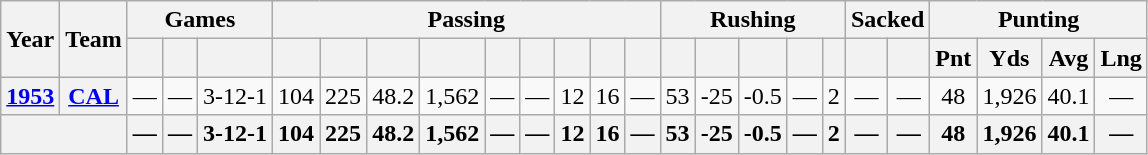<table class="wikitable" style="text-align:center;">
<tr>
<th rowspan="2">Year</th>
<th rowspan="2">Team</th>
<th colspan="3">Games</th>
<th colspan="9">Passing</th>
<th colspan="5">Rushing</th>
<th colspan="2">Sacked</th>
<th colspan="4">Punting</th>
</tr>
<tr>
<th></th>
<th></th>
<th></th>
<th></th>
<th></th>
<th></th>
<th></th>
<th></th>
<th></th>
<th></th>
<th></th>
<th></th>
<th></th>
<th></th>
<th></th>
<th></th>
<th></th>
<th></th>
<th></th>
<th>Pnt</th>
<th>Yds</th>
<th>Avg</th>
<th>Lng</th>
</tr>
<tr>
<th><a href='#'>1953</a></th>
<th><a href='#'>CAL</a></th>
<td>—</td>
<td>—</td>
<td>3-12-1</td>
<td>104</td>
<td>225</td>
<td>48.2</td>
<td>1,562</td>
<td>—</td>
<td>—</td>
<td>12</td>
<td>16</td>
<td>—</td>
<td>53</td>
<td>-25</td>
<td>-0.5</td>
<td>—</td>
<td>2</td>
<td>—</td>
<td>—</td>
<td>48</td>
<td>1,926</td>
<td>40.1</td>
<td>—</td>
</tr>
<tr>
<th colspan="2"></th>
<th>—</th>
<th>—</th>
<th>3-12-1</th>
<th>104</th>
<th>225</th>
<th>48.2</th>
<th>1,562</th>
<th>—</th>
<th>—</th>
<th>12</th>
<th>16</th>
<th>—</th>
<th>53</th>
<th>-25</th>
<th>-0.5</th>
<th>—</th>
<th>2</th>
<th>—</th>
<th>—</th>
<th>48</th>
<th>1,926</th>
<th>40.1</th>
<th>—</th>
</tr>
</table>
